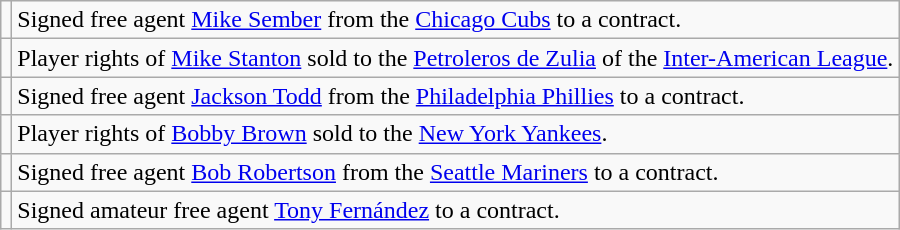<table class="wikitable">
<tr>
<td></td>
<td>Signed free agent <a href='#'>Mike Sember</a> from the <a href='#'>Chicago Cubs</a> to a contract.</td>
</tr>
<tr>
<td></td>
<td>Player rights of <a href='#'>Mike Stanton</a> sold to the <a href='#'>Petroleros de Zulia</a> of the <a href='#'>Inter-American League</a>.</td>
</tr>
<tr>
<td></td>
<td>Signed free agent <a href='#'>Jackson Todd</a> from the <a href='#'>Philadelphia Phillies</a> to a contract.</td>
</tr>
<tr>
<td></td>
<td>Player rights of <a href='#'>Bobby Brown</a> sold to the <a href='#'>New York Yankees</a>.</td>
</tr>
<tr>
<td></td>
<td>Signed free agent <a href='#'>Bob Robertson</a> from the <a href='#'>Seattle Mariners</a> to a contract.</td>
</tr>
<tr>
<td></td>
<td>Signed amateur free agent <a href='#'>Tony Fernández</a> to a contract.</td>
</tr>
</table>
